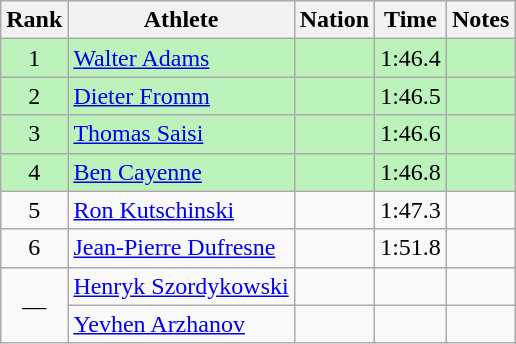<table class="wikitable sortable" style="text-align:center">
<tr>
<th>Rank</th>
<th>Athlete</th>
<th>Nation</th>
<th>Time</th>
<th>Notes</th>
</tr>
<tr bgcolor=bbf3bb>
<td>1</td>
<td align=left><a href='#'>Walter Adams</a></td>
<td align=left></td>
<td>1:46.4</td>
<td></td>
</tr>
<tr bgcolor=bbf3bb>
<td>2</td>
<td align=left><a href='#'>Dieter Fromm</a></td>
<td align=left></td>
<td>1:46.5</td>
<td></td>
</tr>
<tr bgcolor=bbf3bb>
<td>3</td>
<td align=left><a href='#'>Thomas Saisi</a></td>
<td align=left></td>
<td>1:46.6</td>
<td></td>
</tr>
<tr bgcolor=bbf3bb>
<td>4</td>
<td align=left><a href='#'>Ben Cayenne</a></td>
<td align=left></td>
<td>1:46.8</td>
<td></td>
</tr>
<tr>
<td>5</td>
<td align=left><a href='#'>Ron Kutschinski</a></td>
<td align=left></td>
<td>1:47.3</td>
<td></td>
</tr>
<tr>
<td>6</td>
<td align=left><a href='#'>Jean-Pierre Dufresne</a></td>
<td align=left></td>
<td>1:51.8</td>
<td></td>
</tr>
<tr>
<td rowspan=2 data-sort-value=7>—</td>
<td align=left><a href='#'>Henryk Szordykowski</a></td>
<td align=left></td>
<td></td>
<td></td>
</tr>
<tr>
<td align=left><a href='#'>Yevhen Arzhanov</a></td>
<td align=left></td>
<td></td>
<td></td>
</tr>
</table>
